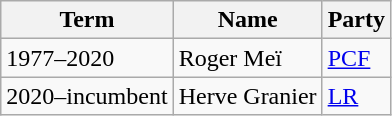<table class="wikitable">
<tr>
<th>Term</th>
<th>Name</th>
<th>Party</th>
</tr>
<tr>
<td>1977–2020</td>
<td>Roger Meï</td>
<td><a href='#'>PCF</a></td>
</tr>
<tr>
<td>2020–incumbent</td>
<td>Herve Granier</td>
<td><a href='#'>LR</a></td>
</tr>
</table>
